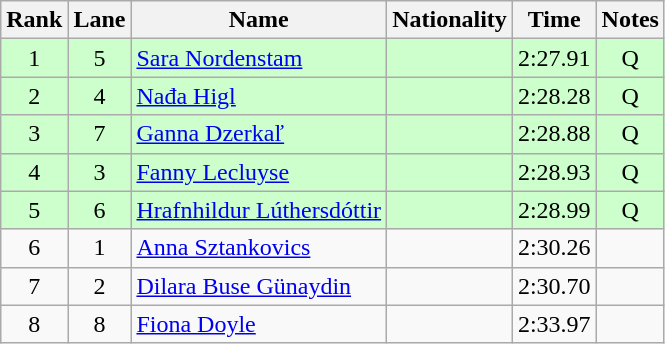<table class="wikitable sortable" style="text-align:center">
<tr>
<th>Rank</th>
<th>Lane</th>
<th>Name</th>
<th>Nationality</th>
<th>Time</th>
<th>Notes</th>
</tr>
<tr bgcolor=ccffcc>
<td>1</td>
<td>5</td>
<td align=left><a href='#'>Sara Nordenstam</a></td>
<td align=left></td>
<td>2:27.91</td>
<td>Q</td>
</tr>
<tr bgcolor=ccffcc>
<td>2</td>
<td>4</td>
<td align=left><a href='#'>Nađa Higl</a></td>
<td align=left></td>
<td>2:28.28</td>
<td>Q</td>
</tr>
<tr bgcolor=ccffcc>
<td>3</td>
<td>7</td>
<td align=left><a href='#'>Ganna Dzerkaľ</a></td>
<td align=left></td>
<td>2:28.88</td>
<td>Q</td>
</tr>
<tr bgcolor=ccffcc>
<td>4</td>
<td>3</td>
<td align=left><a href='#'>Fanny Lecluyse</a></td>
<td align=left></td>
<td>2:28.93</td>
<td>Q</td>
</tr>
<tr bgcolor=ccffcc>
<td>5</td>
<td>6</td>
<td align=left><a href='#'>Hrafnhildur Lúthersdóttir</a></td>
<td align=left></td>
<td>2:28.99</td>
<td>Q</td>
</tr>
<tr>
<td>6</td>
<td>1</td>
<td align=left><a href='#'>Anna Sztankovics</a></td>
<td align=left></td>
<td>2:30.26</td>
<td></td>
</tr>
<tr>
<td>7</td>
<td>2</td>
<td align=left><a href='#'>Dilara Buse Günaydin</a></td>
<td align=left></td>
<td>2:30.70</td>
<td></td>
</tr>
<tr>
<td>8</td>
<td>8</td>
<td align=left><a href='#'>Fiona Doyle</a></td>
<td align=left></td>
<td>2:33.97</td>
<td></td>
</tr>
</table>
